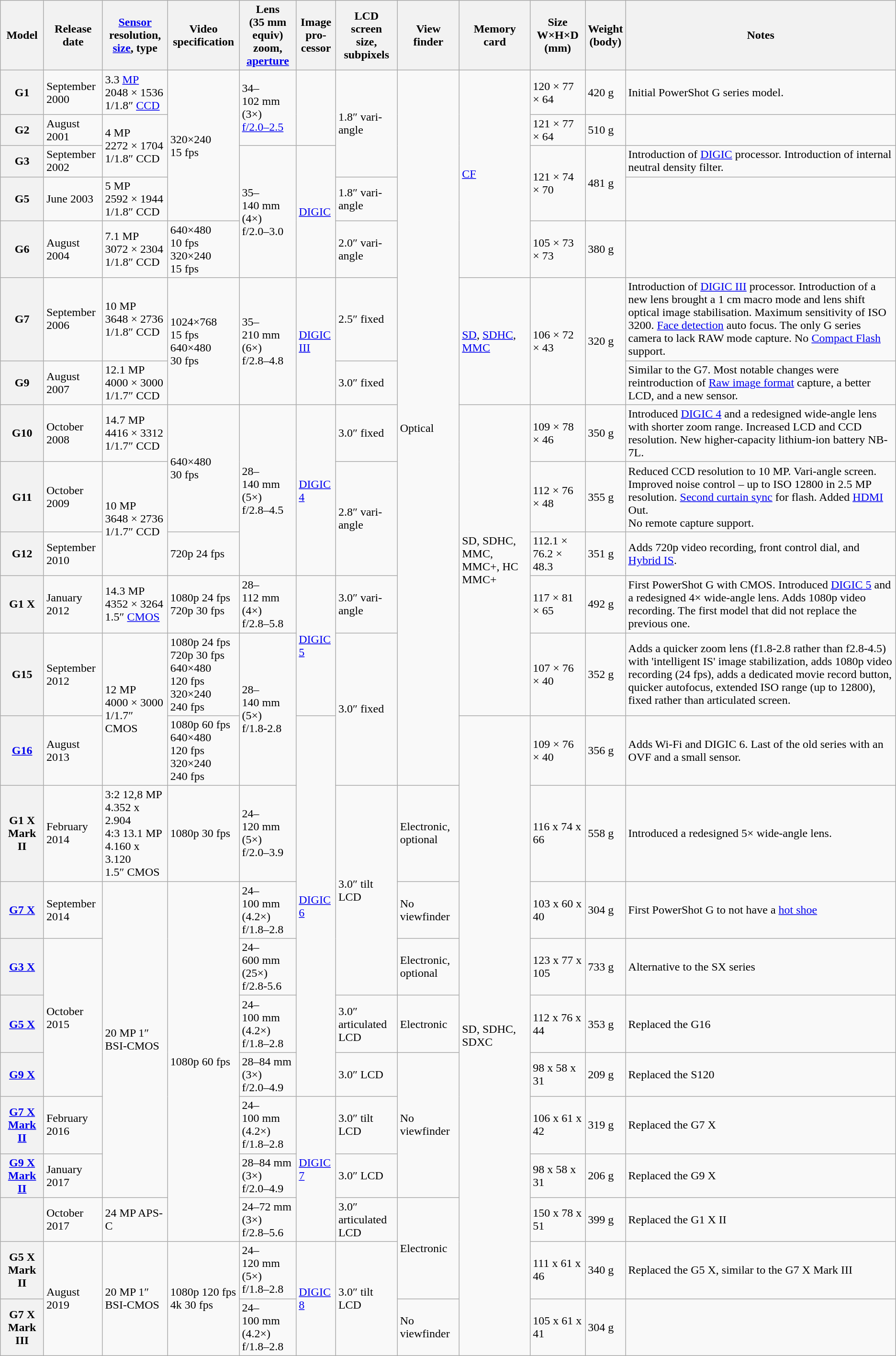<table class="wikitable" 85%;>
<tr>
<th>Model</th>
<th>Release<br>date</th>
<th><a href='#'>Sensor</a><br>resolution, <a href='#'>size</a>, type</th>
<th>Video specification</th>
<th>Lens (35 mm equiv)<br>zoom, <a href='#'>aperture</a></th>
<th>Image<br>pro-<br>cessor</th>
<th>LCD screen<br>size, subpixels</th>
<th>View          <br>finder</th>
<th>Memory<br>card</th>
<th>Size<br>W×H×D<br>(mm)</th>
<th>Weight<br>(body)</th>
<th>Notes</th>
</tr>
<tr>
<th>G1<br></th>
<td>September 2000</td>
<td>3.3 <a href='#'>MP</a><br>2048 × 1536<br>1/1.8″ <a href='#'>CCD</a></td>
<td rowspan="4">320×240 15 fps</td>
<td rowspan=2>34–102 mm (3×)<br><a href='#'>f/2.0–2.5</a></td>
<td rowspan=2></td>
<td rowspan=3>1.8″ vari-angle</td>
<td rowspan="13">Optical</td>
<td rowspan=5><a href='#'>CF</a></td>
<td>120 × 77 × 64</td>
<td>420 g</td>
<td>Initial PowerShot G series model.</td>
</tr>
<tr>
<th>G2<br></th>
<td>August 2001</td>
<td rowspan=2>4 MP<br>2272 × 1704<br>1/1.8″ CCD</td>
<td>121 × 77 × 64</td>
<td>510 g</td>
<td></td>
</tr>
<tr>
<th>G3<br></th>
<td>September 2002</td>
<td rowspan=3>35–140 mm (4×)<br>f/2.0–3.0</td>
<td rowspan=3><a href='#'>DIGIC</a></td>
<td rowspan=2>121 × 74 × 70</td>
<td rowspan=2>481 g</td>
<td>Introduction of <a href='#'>DIGIC</a> processor. Introduction of internal neutral density filter.</td>
</tr>
<tr>
<th>G5<br></th>
<td>June 2003</td>
<td>5 MP<br>2592 × 1944<br>1/1.8″ CCD</td>
<td>1.8″ vari-angle<br></td>
<td></td>
</tr>
<tr>
<th>G6<br></th>
<td>August 2004</td>
<td>7.1 MP<br>3072 × 2304<br>1/1.8″ CCD</td>
<td>640×480 10 fps<br>320×240 15 fps</td>
<td>2.0″ vari-angle<br></td>
<td>105 × 73 × 73</td>
<td>380 g</td>
<td></td>
</tr>
<tr>
<th>G7<br></th>
<td>September 2006</td>
<td>10 MP<br>3648 × 2736<br>1/1.8″ CCD</td>
<td rowspan="2">1024×768 15 fps<br>640×480 30 fps</td>
<td rowspan=2>35–210 mm (6×)<br>f/2.8–4.8</td>
<td rowspan=2><a href='#'>DIGIC III</a></td>
<td>2.5″ fixed<br></td>
<td rowspan=2><a href='#'>SD</a>, <a href='#'>SDHC</a>, <a href='#'>MMC</a></td>
<td rowspan=2>106 × 72 × 43</td>
<td rowspan=2>320 g</td>
<td>Introduction of <a href='#'>DIGIC III</a> processor. Introduction of a new lens brought a 1 cm macro mode and lens shift optical image stabilisation. Maximum sensitivity of ISO 3200. <a href='#'>Face detection</a> auto focus. The only G series camera to lack RAW mode capture. No <a href='#'>Compact Flash</a> support.</td>
</tr>
<tr>
<th>G9<br></th>
<td>August 2007</td>
<td>12.1 MP<br>4000 × 3000<br>1/1.7″ CCD</td>
<td>3.0″ fixed<br></td>
<td>Similar to the G7. Most notable changes were reintroduction of <a href='#'>Raw image format</a> capture, a better LCD, and a new sensor.</td>
</tr>
<tr>
<th>G10<br></th>
<td>October 2008</td>
<td>14.7 MP<br>4416 × 3312<br>1/1.7″ CCD</td>
<td rowspan="2">640×480 30 fps</td>
<td rowspan=3>28–140 mm (5×)<br>f/2.8–4.5</td>
<td rowspan=3><a href='#'>DIGIC 4</a></td>
<td>3.0″ fixed<br></td>
<td rowspan="5">SD, SDHC, MMC, MMC+, HC MMC+</td>
<td>109 × 78 × 46</td>
<td>350 g</td>
<td>Introduced <a href='#'>DIGIC 4</a> and a redesigned wide-angle lens with shorter zoom range. Increased LCD and CCD resolution. New higher-capacity lithium-ion battery NB-7L.</td>
</tr>
<tr>
<th>G11<br></th>
<td>October 2009</td>
<td rowspan=2>10 MP<br>3648 × 2736<br>1/1.7″ CCD</td>
<td rowspan=2>2.8″ vari-angle<br></td>
<td>112 × 76 × 48</td>
<td>355 g</td>
<td>Reduced CCD resolution to 10 MP.  Vari-angle screen. Improved noise control – up to ISO 12800 in 2.5 MP resolution. <a href='#'>Second curtain sync</a> for flash. Added <a href='#'>HDMI</a> Out.<br>No remote capture support.</td>
</tr>
<tr>
<th>G12<br></th>
<td>September 2010</td>
<td>720p 24 fps</td>
<td>112.1 × 76.2 × 48.3</td>
<td>351 g</td>
<td>Adds 720p video recording, front control dial, and <a href='#'>Hybrid IS</a>.</td>
</tr>
<tr>
<th>G1 X<br></th>
<td>January 2012</td>
<td>14.3 MP<br> 4352 × 3264 <br>1.5″ <a href='#'>CMOS</a></td>
<td>1080p 24 fps<br>720p 30 fps</td>
<td>28–112 mm (4×)<br>f/2.8–5.8</td>
<td rowspan="2"><a href='#'>DIGIC 5</a></td>
<td>3.0″ vari-angle<br></td>
<td>117 × 81 × 65</td>
<td>492 g</td>
<td>First PowerShot G with CMOS. Introduced <a href='#'>DIGIC 5</a> and a redesigned 4× wide-angle lens. Adds 1080p video recording. The first model that did not replace the previous one.</td>
</tr>
<tr>
<th>G15<br></th>
<td>September 2012</td>
<td rowspan=2>12 MP<br>4000 × 3000<br>1/1.7″ CMOS</td>
<td>1080p 24 fps<br>720p 30 fps<br>640×480 120 fps<br>320×240 240 fps</td>
<td rowspan=2>28–140 mm (5×)<br>f/1.8-2.8</td>
<td rowspan=2>3.0″ fixed<br></td>
<td>107 × 76 × 40</td>
<td>352 g</td>
<td>Adds a quicker zoom lens (f1.8-2.8 rather than f2.8-4.5) with 'intelligent IS' image stabilization, adds 1080p video recording (24 fps), adds a dedicated movie record button, quicker autofocus, extended ISO range (up to 12800), fixed rather than articulated screen.</td>
</tr>
<tr>
<th><a href='#'>G16</a></th>
<td>August 2013</td>
<td>1080p 60 fps<br>640×480 120 fps<br>320×240 240 fps</td>
<td rowspan="6"><a href='#'>DIGIC 6</a></td>
<td rowspan="11">SD, SDHC, SDXC</td>
<td>109 × 76 × 40</td>
<td>356 g</td>
<td>Adds Wi-Fi and DIGIC 6. Last of the old series with an OVF and a small sensor.</td>
</tr>
<tr>
<th>G1 X Mark II</th>
<td>February 2014</td>
<td>3:2 12,8 MP<br> 4.352 x 2.904<br>4:3 13.1 MP<br> 4.160 x 3.120<br>1.5″ CMOS</td>
<td>1080p 30 fps</td>
<td>24–120 mm (5×)<br>f/2.0–3.9</td>
<td rowspan="3">3.0″ tilt LCD<br></td>
<td>Electronic, optional</td>
<td>116 x 74 x 66</td>
<td>558 g</td>
<td>Introduced a redesigned 5× wide-angle lens.</td>
</tr>
<tr>
<th><a href='#'>G7 X</a><br></th>
<td>September 2014</td>
<td rowspan="6">20 MP 1″ BSI-CMOS</td>
<td rowspan="7">1080p 60 fps</td>
<td>24–100 mm (4.2×)<br>f/1.8–2.8</td>
<td>No viewfinder</td>
<td>103 x 60 x 40</td>
<td>304 g</td>
<td>First PowerShot G to not have a <a href='#'>hot shoe</a></td>
</tr>
<tr>
<th><a href='#'>G3 X</a><br></th>
<td rowspan="3">October 2015</td>
<td>24–600 mm (25×)<br>f/2.8-5.6</td>
<td>Electronic, optional</td>
<td>123 x 77 x 105</td>
<td>733 g</td>
<td>Alternative to the SX series</td>
</tr>
<tr>
<th><a href='#'>G5 X</a><br></th>
<td>24–100 mm (4.2×)<br>f/1.8–2.8</td>
<td>3.0″ articulated LCD<br></td>
<td>Electronic</td>
<td>112 x 76 x 44</td>
<td>353 g</td>
<td>Replaced the G16</td>
</tr>
<tr>
<th><a href='#'>G9 X</a></th>
<td>28–84 mm (3×)<br>f/2.0–4.9</td>
<td>3.0″ LCD<br></td>
<td rowspan="3">No viewfinder</td>
<td>98 x 58 x 31</td>
<td>209 g</td>
<td>Replaced the S120</td>
</tr>
<tr>
<th><a href='#'>G7 X Mark II</a><br></th>
<td>February 2016</td>
<td>24–100 mm (4.2×)<br>f/1.8–2.8</td>
<td rowspan="3"><a href='#'>DIGIC 7</a></td>
<td>3.0″ tilt LCD<br></td>
<td>106 x 61 x 42</td>
<td>319 g</td>
<td>Replaced the G7 X</td>
</tr>
<tr>
<th><a href='#'>G9 X Mark II</a><br></th>
<td>January 2017</td>
<td>28–84 mm (3×)<br>f/2.0–4.9</td>
<td>3.0″ LCD<br></td>
<td>98 x 58 x 31</td>
<td>206 g</td>
<td>Replaced the G9 X</td>
</tr>
<tr>
<th><br></th>
<td>October 2017</td>
<td>24 MP APS-C</td>
<td>24–72 mm (3×)<br>f/2.8–5.6</td>
<td>3.0″ articulated LCD<br></td>
<td rowspan="2">Electronic</td>
<td>150 x 78 x 51</td>
<td>399 g</td>
<td>Replaced the G1 X II</td>
</tr>
<tr>
<th>G5 X Mark II</th>
<td rowspan="2">August 2019</td>
<td rowspan="2">20 MP 1″ BSI-CMOS</td>
<td rowspan="2">1080p 120 fps<br>4k 30 fps</td>
<td>24–120 mm (5×)<br>f/1.8–2.8</td>
<td rowspan="2"><a href='#'>DIGIC 8</a></td>
<td rowspan="2">3.0″ tilt LCD<br></td>
<td>111 x 61 x 46</td>
<td>340 g</td>
<td>Replaced the G5 X, similar to the G7 X Mark III</td>
</tr>
<tr>
<th>G7 X Mark III</th>
<td>24–100 mm (4.2×)<br>f/1.8–2.8</td>
<td>No viewfinder</td>
<td>105 x 61 x 41</td>
<td>304 g</td>
<td></td>
</tr>
</table>
